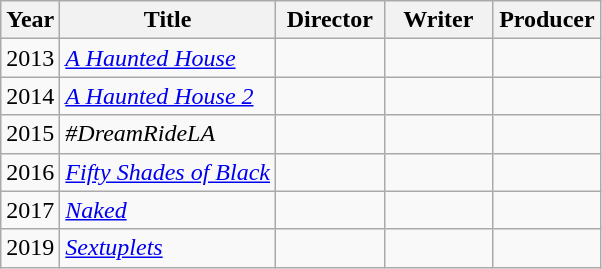<table class="wikitable">
<tr>
<th>Year</th>
<th>Title</th>
<th width=65>Director</th>
<th width=65>Writer</th>
<th width=65>Producer</th>
</tr>
<tr>
<td>2013</td>
<td><em><a href='#'>A Haunted House</a></em></td>
<td></td>
<td></td>
<td></td>
</tr>
<tr>
<td>2014</td>
<td><em><a href='#'>A Haunted House 2</a></em></td>
<td></td>
<td></td>
<td></td>
</tr>
<tr>
<td>2015</td>
<td><em>#DreamRideLA</em></td>
<td></td>
<td></td>
<td></td>
</tr>
<tr>
<td>2016</td>
<td><em><a href='#'>Fifty Shades of Black</a></em></td>
<td></td>
<td></td>
<td></td>
</tr>
<tr>
<td>2017</td>
<td><em><a href='#'>Naked</a></em></td>
<td></td>
<td></td>
<td></td>
</tr>
<tr>
<td>2019</td>
<td><em><a href='#'>Sextuplets</a></em></td>
<td></td>
<td></td>
<td></td>
</tr>
</table>
